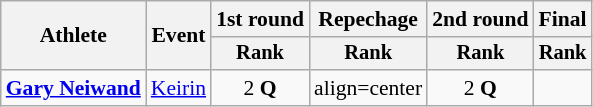<table class=wikitable style="font-size:90%">
<tr>
<th rowspan="2">Athlete</th>
<th rowspan="2">Event</th>
<th>1st round</th>
<th>Repechage</th>
<th>2nd round</th>
<th>Final</th>
</tr>
<tr style="font-size:95%">
<th>Rank</th>
<th>Rank</th>
<th>Rank</th>
<th>Rank</th>
</tr>
<tr>
<td align=left><strong><a href='#'>Gary Neiwand</a></strong></td>
<td align=left><a href='#'>Keirin</a></td>
<td align=center>2 <strong>Q</strong></td>
<td>align=center </td>
<td align=center>2 <strong>Q</strong></td>
<td align=center></td>
</tr>
</table>
